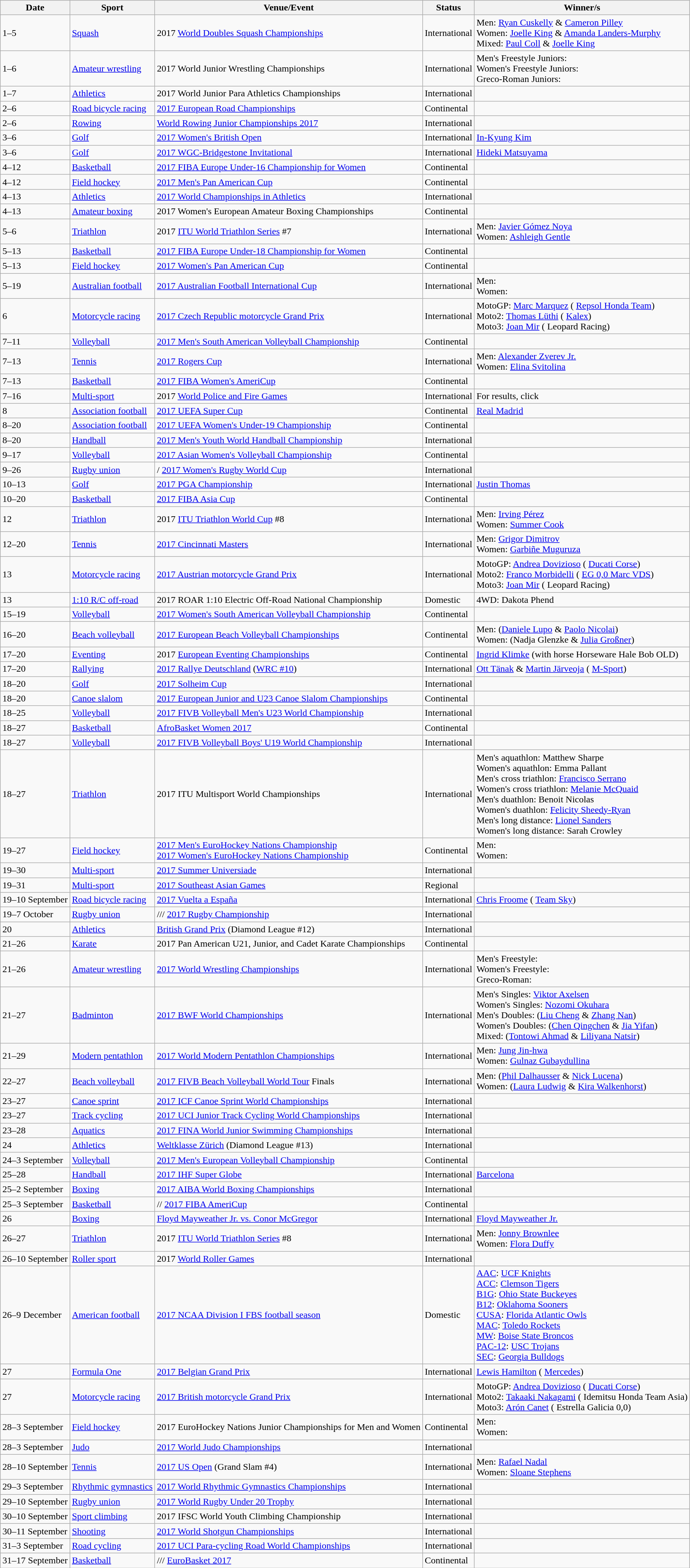<table class="wikitable sortable">
<tr>
<th>Date</th>
<th>Sport</th>
<th>Venue/Event</th>
<th>Status</th>
<th>Winner/s</th>
</tr>
<tr>
<td>1–5</td>
<td><a href='#'>Squash</a></td>
<td> 2017 <a href='#'>World Doubles Squash Championships</a></td>
<td>International</td>
<td>Men:  <a href='#'>Ryan Cuskelly</a> & <a href='#'>Cameron Pilley</a><br>Women:  <a href='#'>Joelle King</a> & <a href='#'>Amanda Landers-Murphy</a><br>Mixed:  <a href='#'>Paul Coll</a> & <a href='#'>Joelle King</a></td>
</tr>
<tr>
<td>1–6</td>
<td><a href='#'>Amateur wrestling</a></td>
<td> 2017 World Junior Wrestling Championships</td>
<td>International</td>
<td>Men's Freestyle Juniors: <br>Women's Freestyle Juniors: <br>Greco-Roman Juniors: </td>
</tr>
<tr>
<td>1–7</td>
<td><a href='#'>Athletics</a></td>
<td> 2017 World Junior Para Athletics Championships</td>
<td>International</td>
<td></td>
</tr>
<tr>
<td>2–6</td>
<td><a href='#'>Road bicycle racing</a></td>
<td> <a href='#'>2017 European Road Championships</a></td>
<td>Continental</td>
<td></td>
</tr>
<tr>
<td>2–6</td>
<td><a href='#'>Rowing</a></td>
<td> <a href='#'>World Rowing Junior Championships 2017</a></td>
<td>International</td>
<td></td>
</tr>
<tr>
<td>3–6</td>
<td><a href='#'>Golf</a></td>
<td> <a href='#'>2017 Women's British Open</a></td>
<td>International</td>
<td> <a href='#'>In-Kyung Kim</a></td>
</tr>
<tr>
<td>3–6</td>
<td><a href='#'>Golf</a></td>
<td> <a href='#'>2017 WGC-Bridgestone Invitational</a></td>
<td>International</td>
<td> <a href='#'>Hideki Matsuyama</a></td>
</tr>
<tr>
<td>4–12</td>
<td><a href='#'>Basketball</a></td>
<td> <a href='#'>2017 FIBA Europe Under-16 Championship for Women</a></td>
<td>Continental</td>
<td></td>
</tr>
<tr>
<td>4–12</td>
<td><a href='#'>Field hockey</a></td>
<td> <a href='#'>2017 Men's Pan American Cup</a></td>
<td>Continental</td>
<td></td>
</tr>
<tr>
<td>4–13</td>
<td><a href='#'>Athletics</a></td>
<td> <a href='#'>2017 World Championships in Athletics</a></td>
<td>International</td>
<td></td>
</tr>
<tr>
<td>4–13</td>
<td><a href='#'>Amateur boxing</a></td>
<td> 2017 Women's European Amateur Boxing Championships</td>
<td>Continental</td>
<td></td>
</tr>
<tr>
<td>5–6</td>
<td><a href='#'>Triathlon</a></td>
<td> 2017 <a href='#'>ITU World Triathlon Series</a> #7</td>
<td>International</td>
<td>Men:  <a href='#'>Javier Gómez Noya</a><br>Women:  <a href='#'>Ashleigh Gentle</a></td>
</tr>
<tr>
<td>5–13</td>
<td><a href='#'>Basketball</a></td>
<td> <a href='#'>2017 FIBA Europe Under-18 Championship for Women</a></td>
<td>Continental</td>
<td></td>
</tr>
<tr>
<td>5–13</td>
<td><a href='#'>Field hockey</a></td>
<td> <a href='#'>2017 Women's Pan American Cup</a></td>
<td>Continental</td>
<td></td>
</tr>
<tr>
<td>5–19</td>
<td><a href='#'>Australian football</a></td>
<td> <a href='#'>2017 Australian Football International Cup</a></td>
<td>International</td>
<td>Men: <br>Women: </td>
</tr>
<tr>
<td>6</td>
<td><a href='#'>Motorcycle racing</a></td>
<td> <a href='#'>2017 Czech Republic motorcycle Grand Prix</a></td>
<td>International</td>
<td>MotoGP:  <a href='#'>Marc Marquez</a> ( <a href='#'>Repsol Honda Team</a>)<br>Moto2:  <a href='#'>Thomas Lüthi</a> ( <a href='#'>Kalex</a>)<br>Moto3:  <a href='#'>Joan Mir</a> ( Leopard Racing)</td>
</tr>
<tr>
<td>7–11</td>
<td><a href='#'>Volleyball</a></td>
<td> <a href='#'>2017 Men's South American Volleyball Championship</a></td>
<td>Continental</td>
<td></td>
</tr>
<tr>
<td>7–13</td>
<td><a href='#'>Tennis</a></td>
<td> <a href='#'>2017 Rogers Cup</a></td>
<td>International</td>
<td>Men:  <a href='#'>Alexander Zverev Jr.</a><br>Women:  <a href='#'>Elina Svitolina</a></td>
</tr>
<tr>
<td>7–13</td>
<td><a href='#'>Basketball</a></td>
<td> <a href='#'>2017 FIBA Women's AmeriCup</a></td>
<td>Continental</td>
<td></td>
</tr>
<tr>
<td>7–16</td>
<td><a href='#'>Multi-sport</a></td>
<td> 2017 <a href='#'>World Police and Fire Games</a></td>
<td>International</td>
<td>For results, click </td>
</tr>
<tr>
<td>8</td>
<td><a href='#'>Association football</a></td>
<td> <a href='#'>2017 UEFA Super Cup</a></td>
<td>Continental</td>
<td> <a href='#'>Real Madrid</a></td>
</tr>
<tr>
<td>8–20</td>
<td><a href='#'>Association football</a></td>
<td> <a href='#'>2017 UEFA Women's Under-19 Championship</a></td>
<td>Continental</td>
<td></td>
</tr>
<tr>
<td>8–20</td>
<td><a href='#'>Handball</a></td>
<td> <a href='#'>2017 Men's Youth World Handball Championship</a></td>
<td>International</td>
<td></td>
</tr>
<tr>
<td>9–17</td>
<td><a href='#'>Volleyball</a></td>
<td> <a href='#'>2017 Asian Women's Volleyball Championship</a></td>
<td>Continental</td>
<td></td>
</tr>
<tr>
<td>9–26</td>
<td><a href='#'>Rugby union</a></td>
<td>/ <a href='#'>2017 Women's Rugby World Cup</a></td>
<td>International</td>
<td></td>
</tr>
<tr>
<td>10–13</td>
<td><a href='#'>Golf</a></td>
<td> <a href='#'>2017 PGA Championship</a></td>
<td>International</td>
<td> <a href='#'>Justin Thomas</a></td>
</tr>
<tr>
<td>10–20</td>
<td><a href='#'>Basketball</a></td>
<td> <a href='#'>2017 FIBA Asia Cup</a></td>
<td>Continental</td>
<td></td>
</tr>
<tr>
<td>12</td>
<td><a href='#'>Triathlon</a></td>
<td> 2017 <a href='#'>ITU Triathlon World Cup</a> #8</td>
<td>International</td>
<td>Men:  <a href='#'>Irving Pérez</a><br>Women:  <a href='#'>Summer Cook</a></td>
</tr>
<tr>
<td>12–20</td>
<td><a href='#'>Tennis</a></td>
<td> <a href='#'>2017 Cincinnati Masters</a></td>
<td>International</td>
<td>Men:  <a href='#'>Grigor Dimitrov</a><br>Women:  <a href='#'>Garbiñe Muguruza</a></td>
</tr>
<tr>
<td>13</td>
<td><a href='#'>Motorcycle racing</a></td>
<td> <a href='#'>2017 Austrian motorcycle Grand Prix</a></td>
<td>International</td>
<td>MotoGP:  <a href='#'>Andrea Dovizioso</a> ( <a href='#'>Ducati Corse</a>)<br>Moto2:  <a href='#'>Franco Morbidelli</a> ( <a href='#'>EG 0,0 Marc VDS</a>)<br>Moto3:  <a href='#'>Joan Mir</a> ( Leopard Racing)</td>
</tr>
<tr>
<td>13</td>
<td><a href='#'>1:10 R/C off-road</a></td>
<td> 2017 ROAR 1:10 Electric Off-Road National Championship</td>
<td>Domestic</td>
<td>4WD: Dakota Phend</td>
</tr>
<tr>
<td>15–19</td>
<td><a href='#'>Volleyball</a></td>
<td> <a href='#'>2017 Women's South American Volleyball Championship</a></td>
<td>Continental</td>
<td></td>
</tr>
<tr>
<td>16–20</td>
<td><a href='#'>Beach volleyball</a></td>
<td> <a href='#'>2017 European Beach Volleyball Championships</a></td>
<td>Continental</td>
<td>Men:  (<a href='#'>Daniele Lupo</a> & <a href='#'>Paolo Nicolai</a>)<br>Women:  (Nadja Glenzke & <a href='#'>Julia Großner</a>)</td>
</tr>
<tr>
<td>17–20</td>
<td><a href='#'>Eventing</a></td>
<td> 2017 <a href='#'>European Eventing Championships</a></td>
<td>Continental</td>
<td> <a href='#'>Ingrid Klimke</a> (with horse Horseware Hale Bob OLD)</td>
</tr>
<tr>
<td>17–20</td>
<td><a href='#'>Rallying</a></td>
<td> <a href='#'>2017 Rallye Deutschland</a> (<a href='#'>WRC #10</a>)</td>
<td>International</td>
<td> <a href='#'>Ott Tänak</a> & <a href='#'>Martin Järveoja</a> ( <a href='#'>M-Sport</a>)</td>
</tr>
<tr>
<td>18–20</td>
<td><a href='#'>Golf</a></td>
<td> <a href='#'>2017 Solheim Cup</a></td>
<td>International</td>
<td></td>
</tr>
<tr>
<td>18–20</td>
<td><a href='#'>Canoe slalom</a></td>
<td> <a href='#'>2017 European Junior and U23 Canoe Slalom Championships</a></td>
<td>Continental</td>
<td></td>
</tr>
<tr>
<td>18–25</td>
<td><a href='#'>Volleyball</a></td>
<td> <a href='#'>2017 FIVB Volleyball Men's U23 World Championship</a></td>
<td>International</td>
<td></td>
</tr>
<tr>
<td>18–27</td>
<td><a href='#'>Basketball</a></td>
<td> <a href='#'>AfroBasket Women 2017</a></td>
<td>Continental</td>
<td></td>
</tr>
<tr>
<td>18–27</td>
<td><a href='#'>Volleyball</a></td>
<td> <a href='#'>2017 FIVB Volleyball Boys' U19 World Championship</a></td>
<td>International</td>
<td></td>
</tr>
<tr>
<td>18–27</td>
<td><a href='#'>Triathlon</a></td>
<td> 2017 ITU Multisport World Championships</td>
<td>International</td>
<td>Men's aquathlon:  Matthew Sharpe<br>Women's aquathlon:  Emma Pallant<br>Men's cross triathlon:  <a href='#'>Francisco Serrano</a><br>Women's cross triathlon:  <a href='#'>Melanie McQuaid</a><br>Men's duathlon:  Benoit Nicolas<br>Women's duathlon:  <a href='#'>Felicity Sheedy-Ryan</a><br>Men's long distance:  <a href='#'>Lionel Sanders</a><br>Women's long distance:  Sarah Crowley</td>
</tr>
<tr>
<td>19–27</td>
<td><a href='#'>Field hockey</a></td>
<td> <a href='#'>2017 Men's EuroHockey Nations Championship</a><br> <a href='#'>2017 Women's EuroHockey Nations Championship</a></td>
<td>Continental</td>
<td>Men: <br>Women: </td>
</tr>
<tr>
<td>19–30</td>
<td><a href='#'>Multi-sport</a></td>
<td> <a href='#'>2017 Summer Universiade</a></td>
<td>International</td>
<td></td>
</tr>
<tr>
<td>19–31</td>
<td><a href='#'>Multi-sport</a></td>
<td> <a href='#'>2017 Southeast Asian Games</a></td>
<td>Regional</td>
<td></td>
</tr>
<tr>
<td>19–10 September</td>
<td><a href='#'>Road bicycle racing</a></td>
<td> <a href='#'>2017 Vuelta a España</a></td>
<td>International</td>
<td> <a href='#'>Chris Froome</a> ( <a href='#'>Team Sky</a>)</td>
</tr>
<tr>
<td>19–7 October</td>
<td><a href='#'>Rugby union</a></td>
<td>/// <a href='#'>2017 Rugby Championship</a></td>
<td>International</td>
<td></td>
</tr>
<tr>
<td>20</td>
<td><a href='#'>Athletics</a></td>
<td> <a href='#'>British Grand Prix</a> (Diamond League #12)</td>
<td>International</td>
<td></td>
</tr>
<tr>
<td>21–26</td>
<td><a href='#'>Karate</a></td>
<td> 2017 Pan American U21, Junior, and Cadet Karate Championships</td>
<td>Continental</td>
<td></td>
</tr>
<tr>
<td>21–26</td>
<td><a href='#'>Amateur wrestling</a></td>
<td> <a href='#'>2017 World Wrestling Championships</a></td>
<td>International</td>
<td>Men's Freestyle: <br>Women's Freestyle: <br>Greco-Roman: </td>
</tr>
<tr>
<td>21–27</td>
<td><a href='#'>Badminton</a></td>
<td> <a href='#'>2017 BWF World Championships</a></td>
<td>International</td>
<td>Men's Singles:  <a href='#'>Viktor Axelsen</a><br>Women's Singles:  <a href='#'>Nozomi Okuhara</a><br>Men's Doubles:  (<a href='#'>Liu Cheng</a> & <a href='#'>Zhang Nan</a>)<br>Women's Doubles:  (<a href='#'>Chen Qingchen</a> & <a href='#'>Jia Yifan</a>)<br>Mixed:  (<a href='#'>Tontowi Ahmad</a> & <a href='#'>Liliyana Natsir</a>)</td>
</tr>
<tr>
<td>21–29</td>
<td><a href='#'>Modern pentathlon</a></td>
<td> <a href='#'>2017 World Modern Pentathlon Championships</a></td>
<td>International</td>
<td>Men:  <a href='#'>Jung Jin-hwa</a><br>Women:  <a href='#'>Gulnaz Gubaydullina</a></td>
</tr>
<tr>
<td>22–27</td>
<td><a href='#'>Beach volleyball</a></td>
<td> <a href='#'>2017 FIVB Beach Volleyball World Tour</a> Finals</td>
<td>International</td>
<td>Men:  (<a href='#'>Phil Dalhausser</a> & <a href='#'>Nick Lucena</a>)<br>Women:  (<a href='#'>Laura Ludwig</a> & <a href='#'>Kira Walkenhorst</a>)</td>
</tr>
<tr>
<td>23–27</td>
<td><a href='#'>Canoe sprint</a></td>
<td> <a href='#'>2017 ICF Canoe Sprint World Championships</a></td>
<td>International</td>
<td></td>
</tr>
<tr>
<td>23–27</td>
<td><a href='#'>Track cycling</a></td>
<td> <a href='#'>2017 UCI Junior Track Cycling World Championships</a></td>
<td>International</td>
<td></td>
</tr>
<tr>
<td>23–28</td>
<td><a href='#'>Aquatics</a></td>
<td> <a href='#'>2017 FINA World Junior Swimming Championships</a></td>
<td>International</td>
<td></td>
</tr>
<tr>
<td>24</td>
<td><a href='#'>Athletics</a></td>
<td> <a href='#'>Weltklasse Zürich</a> (Diamond League #13)</td>
<td>International</td>
<td></td>
</tr>
<tr>
<td>24–3 September</td>
<td><a href='#'>Volleyball</a></td>
<td> <a href='#'>2017 Men's European Volleyball Championship</a></td>
<td>Continental</td>
<td></td>
</tr>
<tr>
<td>25–28</td>
<td><a href='#'>Handball</a></td>
<td> <a href='#'>2017 IHF Super Globe</a></td>
<td>International</td>
<td> <a href='#'>Barcelona</a></td>
</tr>
<tr>
<td>25–2 September</td>
<td><a href='#'>Boxing</a></td>
<td> <a href='#'>2017 AIBA World Boxing Championships</a></td>
<td>International</td>
<td></td>
</tr>
<tr>
<td>25–3 September</td>
<td><a href='#'>Basketball</a></td>
<td>// <a href='#'>2017 FIBA AmeriCup</a></td>
<td>Continental</td>
<td></td>
</tr>
<tr>
<td>26</td>
<td><a href='#'>Boxing</a></td>
<td> <a href='#'>Floyd Mayweather Jr. vs. Conor McGregor</a></td>
<td>International</td>
<td> <a href='#'>Floyd Mayweather Jr.</a></td>
</tr>
<tr>
<td>26–27</td>
<td><a href='#'>Triathlon</a></td>
<td> 2017 <a href='#'>ITU World Triathlon Series</a> #8</td>
<td>International</td>
<td>Men:  <a href='#'>Jonny Brownlee</a><br>Women:  <a href='#'>Flora Duffy</a></td>
</tr>
<tr>
<td>26–10 September</td>
<td><a href='#'>Roller sport</a></td>
<td> 2017 <a href='#'>World Roller Games</a></td>
<td>International</td>
<td></td>
</tr>
<tr>
<td>26–9 December</td>
<td><a href='#'>American football</a></td>
<td> <a href='#'>2017 NCAA Division I FBS football season</a></td>
<td>Domestic</td>
<td><a href='#'>AAC</a>:  <a href='#'>UCF Knights</a><br><a href='#'>ACC</a>:  <a href='#'>Clemson Tigers</a><br><a href='#'>B1G</a>:  <a href='#'>Ohio State Buckeyes</a><br><a href='#'>B12</a>:  <a href='#'>Oklahoma Sooners</a><br><a href='#'>CUSA</a>:  <a href='#'>Florida Atlantic Owls</a><br><a href='#'>MAC</a>:  <a href='#'>Toledo Rockets</a><br><a href='#'>MW</a>:  <a href='#'>Boise State Broncos</a><br><a href='#'>PAC-12</a>:  <a href='#'>USC Trojans</a><br><a href='#'>SEC</a>:  <a href='#'>Georgia Bulldogs</a></td>
</tr>
<tr>
<td>27</td>
<td><a href='#'>Formula One</a></td>
<td> <a href='#'>2017 Belgian Grand Prix</a></td>
<td>International</td>
<td> <a href='#'>Lewis Hamilton</a> ( <a href='#'>Mercedes</a>)</td>
</tr>
<tr>
<td>27</td>
<td><a href='#'>Motorcycle racing</a></td>
<td> <a href='#'>2017 British motorcycle Grand Prix</a></td>
<td>International</td>
<td>MotoGP:  <a href='#'>Andrea Dovizioso</a> ( <a href='#'>Ducati Corse</a>)<br>Moto2:  <a href='#'>Takaaki Nakagami</a> ( Idemitsu Honda Team Asia)<br>Moto3:  <a href='#'>Arón Canet</a> ( Estrella Galicia 0,0)</td>
</tr>
<tr>
<td>28–3 September</td>
<td><a href='#'>Field hockey</a></td>
<td> 2017 EuroHockey Nations Junior Championships for Men and Women</td>
<td>Continental</td>
<td>Men: <br>Women: </td>
</tr>
<tr>
<td>28–3 September</td>
<td><a href='#'>Judo</a></td>
<td> <a href='#'>2017 World Judo Championships</a></td>
<td>International</td>
<td></td>
</tr>
<tr>
<td>28–10 September</td>
<td><a href='#'>Tennis</a></td>
<td> <a href='#'>2017 US Open</a> (Grand Slam #4)</td>
<td>International</td>
<td>Men:  <a href='#'>Rafael Nadal</a><br>Women:  <a href='#'>Sloane Stephens</a></td>
</tr>
<tr>
<td>29–3 September</td>
<td><a href='#'>Rhythmic gymnastics</a></td>
<td> <a href='#'>2017 World Rhythmic Gymnastics Championships</a></td>
<td>International</td>
<td></td>
</tr>
<tr>
<td>29–10 September</td>
<td><a href='#'>Rugby union</a></td>
<td> <a href='#'>2017 World Rugby Under 20 Trophy</a></td>
<td>International</td>
<td></td>
</tr>
<tr>
<td>30–10 September</td>
<td><a href='#'>Sport climbing</a></td>
<td> 2017 IFSC World Youth Climbing Championship</td>
<td>International</td>
<td></td>
</tr>
<tr>
<td>30–11 September</td>
<td><a href='#'>Shooting</a></td>
<td> <a href='#'>2017 World Shotgun Championships</a></td>
<td>International</td>
<td></td>
</tr>
<tr>
<td>31–3 September</td>
<td><a href='#'>Road cycling</a></td>
<td> <a href='#'>2017 UCI Para-cycling Road World Championships</a></td>
<td>International</td>
<td></td>
</tr>
<tr>
<td>31–17 September</td>
<td><a href='#'>Basketball</a></td>
<td>/// <a href='#'>EuroBasket 2017</a></td>
<td>Continental</td>
<td></td>
</tr>
</table>
